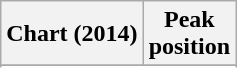<table class="wikitable plainrowheaders sortable">
<tr>
<th>Chart (2014)</th>
<th>Peak<br>position</th>
</tr>
<tr>
</tr>
<tr>
</tr>
</table>
